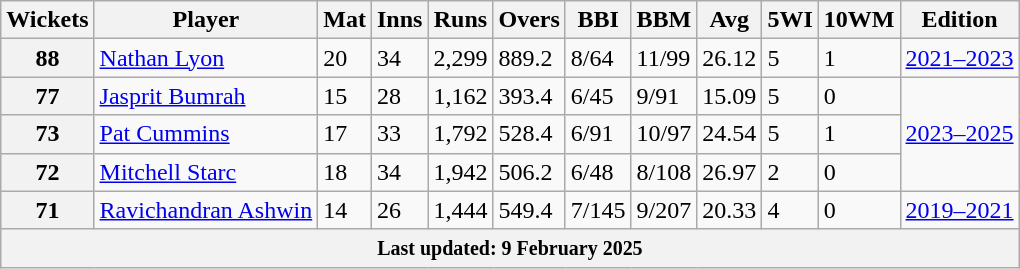<table class="wikitable sortable">
<tr>
<th>Wickets</th>
<th>Player</th>
<th>Mat</th>
<th>Inns</th>
<th>Runs</th>
<th>Overs</th>
<th>BBI</th>
<th>BBM</th>
<th>Avg</th>
<th>5WI</th>
<th>10WM</th>
<th>Edition</th>
</tr>
<tr>
<th>88</th>
<td> <a href='#'>Nathan Lyon</a></td>
<td>20</td>
<td>34</td>
<td>2,299</td>
<td>889.2</td>
<td>8/64</td>
<td>11/99</td>
<td>26.12</td>
<td>5</td>
<td>1</td>
<td><a href='#'>2021–2023</a></td>
</tr>
<tr>
<th>77</th>
<td> <a href='#'>Jasprit Bumrah</a></td>
<td>15</td>
<td>28</td>
<td>1,162</td>
<td>393.4</td>
<td>6/45</td>
<td>9/91</td>
<td>15.09</td>
<td>5</td>
<td>0</td>
<td rowspan=3><a href='#'>2023–2025</a></td>
</tr>
<tr>
<th>73</th>
<td> <a href='#'>Pat Cummins</a></td>
<td>17</td>
<td>33</td>
<td>1,792</td>
<td>528.4</td>
<td>6/91</td>
<td>10/97</td>
<td>24.54</td>
<td>5</td>
<td>1</td>
</tr>
<tr>
<th>72</th>
<td> <a href='#'>Mitchell Starc</a></td>
<td>18</td>
<td>34</td>
<td>1,942</td>
<td>506.2</td>
<td>6/48</td>
<td>8/108</td>
<td>26.97</td>
<td>2</td>
<td>0</td>
</tr>
<tr>
<th>71</th>
<td> <a href='#'>Ravichandran Ashwin</a></td>
<td>14</td>
<td>26</td>
<td>1,444</td>
<td>549.4</td>
<td>7/145</td>
<td>9/207</td>
<td>20.33</td>
<td>4</td>
<td>0</td>
<td><a href='#'>2019–2021</a></td>
</tr>
<tr class="sortbottom">
<th colspan="12"><small> Last updated: 9 February 2025</small></th>
</tr>
</table>
